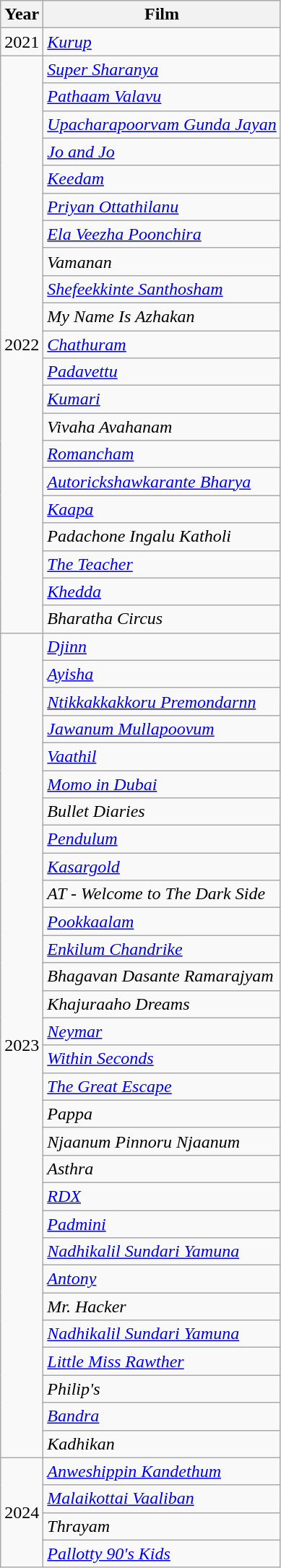<table class="wikitable sortable">
<tr>
<th>Year</th>
<th>Film</th>
</tr>
<tr>
<td>2021</td>
<td><em><a href='#'>Kurup</a></em></td>
</tr>
<tr>
<td rowspan=21>2022</td>
<td><em><a href='#'>Super Sharanya</a></em></td>
</tr>
<tr>
<td><em><a href='#'>Pathaam Valavu</a></em></td>
</tr>
<tr>
<td><em><a href='#'>Upacharapoorvam Gunda Jayan</a></em></td>
</tr>
<tr>
<td><em><a href='#'>Jo and Jo</a></em></td>
</tr>
<tr>
<td><em><a href='#'>Keedam</a></em></td>
</tr>
<tr>
<td><em><a href='#'>Priyan Ottathilanu</a></em></td>
</tr>
<tr>
<td><em><a href='#'>Ela Veezha Poonchira</a></em></td>
</tr>
<tr>
<td><em>Vamanan</em></td>
</tr>
<tr>
<td><em><a href='#'>Shefeekkinte Santhosham</a></em></td>
</tr>
<tr>
<td><em>My Name Is Azhakan</em></td>
</tr>
<tr>
<td><em><a href='#'>Chathuram</a></em></td>
</tr>
<tr>
<td><em><a href='#'>Padavettu</a></em></td>
</tr>
<tr>
<td><em><a href='#'>Kumari</a></em></td>
</tr>
<tr>
<td><em>Vivaha Avahanam</em></td>
</tr>
<tr>
<td><em><a href='#'>Romancham</a></em></td>
</tr>
<tr>
<td><em><a href='#'>Autorickshawkarante Bharya</a></em></td>
</tr>
<tr>
<td><em><a href='#'>Kaapa</a></em></td>
</tr>
<tr>
<td><em>Padachone Ingalu Katholi</em></td>
</tr>
<tr>
<td><em><a href='#'>The Teacher</a></em></td>
</tr>
<tr>
<td><em><a href='#'>Khedda</a></em></td>
</tr>
<tr>
<td><em>Bharatha Circus</em></td>
</tr>
<tr>
<td rowspan=30>2023</td>
<td><em><a href='#'>Djinn</a></em></td>
</tr>
<tr>
<td><em><a href='#'>Ayisha</a></em></td>
</tr>
<tr>
<td><em><a href='#'>Ntikkakkakkoru Premondarnn</a></em></td>
</tr>
<tr>
<td><em><a href='#'>Jawanum Mullapoovum</a></em></td>
</tr>
<tr>
<td><em><a href='#'>Vaathil</a></em></td>
</tr>
<tr>
<td><em><a href='#'>Momo in Dubai</a></em></td>
</tr>
<tr>
<td><em>Bullet Diaries</em></td>
</tr>
<tr>
<td><em><a href='#'>Pendulum</a></em></td>
</tr>
<tr>
<td><em><a href='#'>Kasargold</a></em></td>
</tr>
<tr>
<td><em>AT - Welcome to The Dark Side</em></td>
</tr>
<tr>
<td><em><a href='#'>Pookkaalam</a></em></td>
</tr>
<tr>
<td><em><a href='#'>Enkilum Chandrike</a></em></td>
</tr>
<tr>
<td><em>Bhagavan Dasante Ramarajyam</em></td>
</tr>
<tr>
<td><em>Khajuraaho Dreams</em></td>
</tr>
<tr>
<td><em><a href='#'>Neymar</a></em></td>
</tr>
<tr>
<td><em><a href='#'>Within Seconds</a></em></td>
</tr>
<tr>
<td><em><a href='#'>The Great Escape</a></em></td>
</tr>
<tr>
<td><em>Pappa</em></td>
</tr>
<tr>
<td><em>Njaanum Pinnoru Njaanum</em></td>
</tr>
<tr>
<td><em>Asthra</em></td>
</tr>
<tr>
<td><em><a href='#'>RDX</a></em></td>
</tr>
<tr>
<td><em><a href='#'>Padmini</a></em></td>
</tr>
<tr>
<td><em><a href='#'>Nadhikalil Sundari Yamuna</a></em></td>
</tr>
<tr>
<td><em><a href='#'>Antony</a></em></td>
</tr>
<tr>
<td><em>Mr. Hacker</em></td>
</tr>
<tr>
<td><em><a href='#'>Nadhikalil Sundari Yamuna</a></em></td>
</tr>
<tr>
<td><em><a href='#'>Little Miss Rawther</a></em></td>
</tr>
<tr>
<td><em>Philip's</em></td>
</tr>
<tr>
<td><em><a href='#'>Bandra</a></em></td>
</tr>
<tr>
<td><em>Kadhikan</em></td>
</tr>
<tr>
<td rowspan=4>2024</td>
<td><em><a href='#'>Anweshippin Kandethum</a></em></td>
</tr>
<tr>
<td><em><a href='#'>Malaikottai Vaaliban</a></em></td>
</tr>
<tr>
<td><em>Thrayam</em></td>
</tr>
<tr>
<td><em><a href='#'>Pallotty 90's Kids</a></em></td>
</tr>
</table>
